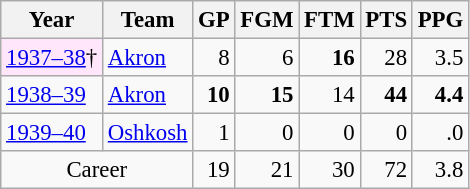<table class="wikitable sortable" style="font-size:95%; text-align:right;">
<tr>
<th>Year</th>
<th>Team</th>
<th>GP</th>
<th>FGM</th>
<th>FTM</th>
<th>PTS</th>
<th>PPG</th>
</tr>
<tr>
<td style="text-align:left;background:#ffe6fa;"><a href='#'>1937–38</a>†</td>
<td style="text-align:left;"><a href='#'>Akron</a></td>
<td>8</td>
<td>6</td>
<td><strong>16</strong></td>
<td>28</td>
<td>3.5</td>
</tr>
<tr>
<td style="text-align:left;"><a href='#'>1938–39</a></td>
<td style="text-align:left;"><a href='#'>Akron</a></td>
<td><strong>10</strong></td>
<td><strong>15</strong></td>
<td>14</td>
<td><strong>44</strong></td>
<td><strong>4.4</strong></td>
</tr>
<tr>
<td style="text-align:left;"><a href='#'>1939–40</a></td>
<td style="text-align:left;"><a href='#'>Oshkosh</a></td>
<td>1</td>
<td>0</td>
<td>0</td>
<td>0</td>
<td>.0</td>
</tr>
<tr>
<td style="text-align:center;" colspan="2">Career</td>
<td>19</td>
<td>21</td>
<td>30</td>
<td>72</td>
<td>3.8</td>
</tr>
</table>
